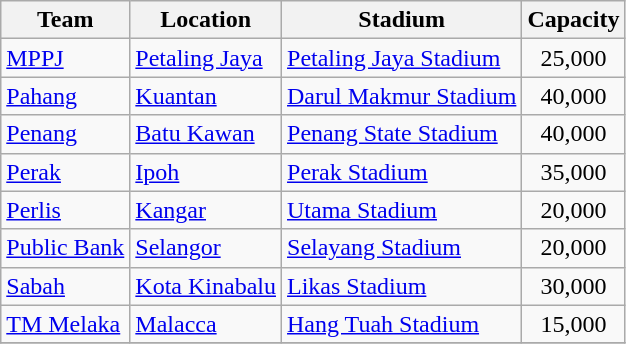<table class="wikitable sortable">
<tr>
<th>Team</th>
<th>Location</th>
<th>Stadium</th>
<th>Capacity</th>
</tr>
<tr>
<td><a href='#'>MPPJ</a></td>
<td><a href='#'>Petaling Jaya</a></td>
<td><a href='#'>Petaling Jaya Stadium</a></td>
<td align=center>25,000</td>
</tr>
<tr>
<td><a href='#'>Pahang</a></td>
<td><a href='#'>Kuantan</a></td>
<td><a href='#'>Darul Makmur Stadium</a></td>
<td align="center">40,000</td>
</tr>
<tr>
<td><a href='#'>Penang</a></td>
<td><a href='#'>Batu Kawan</a></td>
<td><a href='#'>Penang State Stadium</a></td>
<td align="center">40,000</td>
</tr>
<tr>
<td><a href='#'>Perak</a></td>
<td><a href='#'>Ipoh</a></td>
<td><a href='#'>Perak Stadium</a></td>
<td align="center">35,000</td>
</tr>
<tr>
<td><a href='#'>Perlis</a></td>
<td><a href='#'>Kangar</a></td>
<td><a href='#'>Utama Stadium</a></td>
<td align="center">20,000</td>
</tr>
<tr>
<td><a href='#'>Public Bank</a></td>
<td><a href='#'>Selangor</a></td>
<td><a href='#'>Selayang Stadium</a></td>
<td align="center">20,000</td>
</tr>
<tr>
<td><a href='#'>Sabah</a></td>
<td><a href='#'>Kota Kinabalu</a></td>
<td><a href='#'>Likas Stadium</a></td>
<td align="center">30,000</td>
</tr>
<tr>
<td><a href='#'>TM Melaka</a></td>
<td><a href='#'>Malacca</a></td>
<td><a href='#'>Hang Tuah Stadium</a></td>
<td align="center">15,000</td>
</tr>
<tr>
</tr>
</table>
